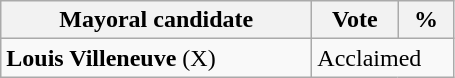<table class="wikitable">
<tr>
<th bgcolor="#DDDDFF" width="200px">Mayoral candidate</th>
<th bgcolor="#DDDDFF" width="50px">Vote</th>
<th bgcolor="#DDDDFF" width="30px">%</th>
</tr>
<tr>
<td><strong>Louis Villeneuve</strong> (X)</td>
<td colspan="2">Acclaimed</td>
</tr>
</table>
